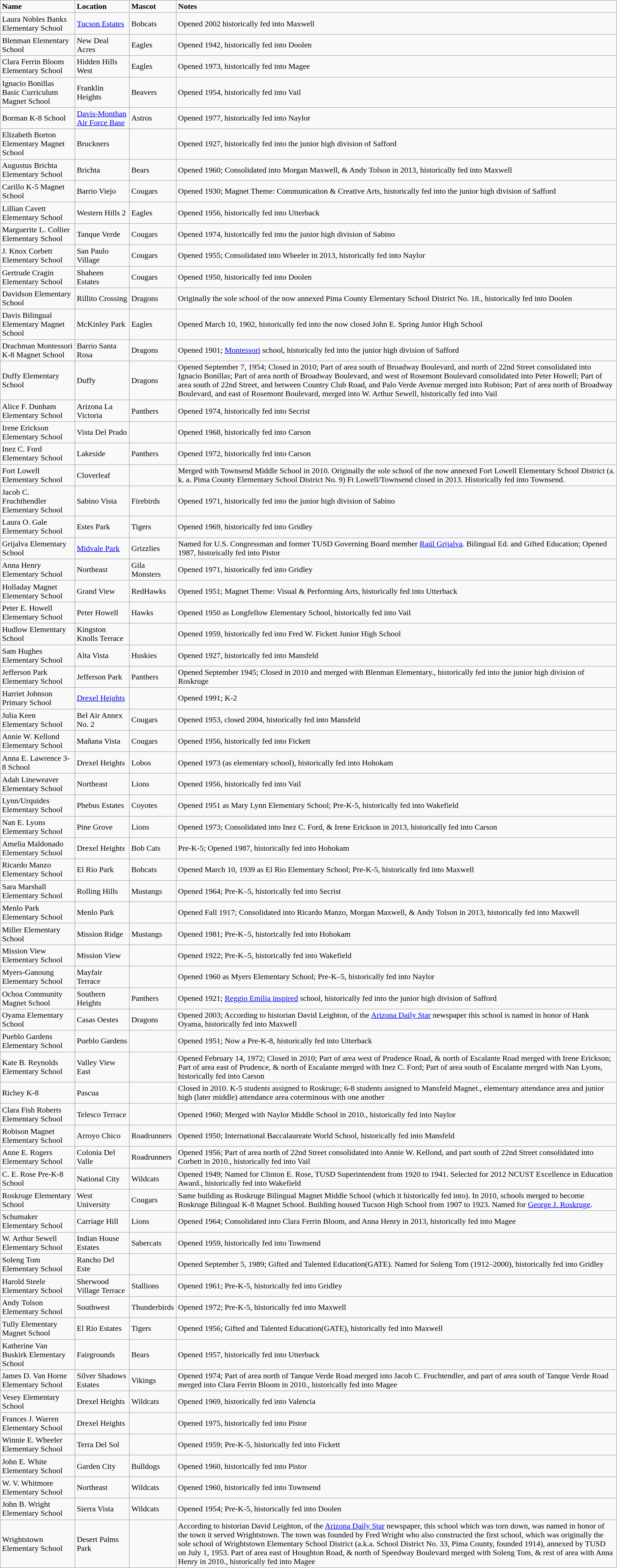<table class="wikitable">
<tr>
<td><strong>Name</strong></td>
<td><strong>Location</strong></td>
<td><strong>Mascot</strong></td>
<td><strong>Notes</strong></td>
</tr>
<tr>
<td>Laura Nobles Banks Elementary School</td>
<td><a href='#'>Tucson Estates</a></td>
<td>Bobcats</td>
<td>Opened 2002 historically fed into Maxwell</td>
</tr>
<tr>
<td>Blenman Elementary School</td>
<td>New Deal Acres</td>
<td>Eagles</td>
<td>Opened 1942, historically fed into Doolen</td>
</tr>
<tr>
<td>Clara Ferrin Bloom Elementary School</td>
<td>Hidden Hills West</td>
<td>Eagles</td>
<td>Opened 1973, historically fed into Magee</td>
</tr>
<tr>
<td>Ignacio Bonillas Basic Curriculum Magnet School</td>
<td>Franklin Heights</td>
<td>Beavers</td>
<td>Opened 1954, historically fed into Vail</td>
</tr>
<tr>
<td>Borman K-8 School</td>
<td><a href='#'>Davis-Monthan Air Force Base</a></td>
<td>Astros</td>
<td>Opened 1977, historically fed into Naylor</td>
</tr>
<tr>
<td>Elizabeth Borton Elementary Magnet School</td>
<td>Bruckners</td>
<td></td>
<td>Opened 1927, historically fed into the junior high division of Safford</td>
</tr>
<tr>
<td>Augustus Brichta Elementary School</td>
<td>Brichta</td>
<td>Bears</td>
<td>Opened 1960; Consolidated into Morgan Maxwell, & Andy Tolson in 2013, historically fed into Maxwell</td>
</tr>
<tr>
<td>Carillo K-5 Magnet School</td>
<td>Barrio Viejo</td>
<td>Cougars</td>
<td>Opened 1930; Magnet Theme: Communication & Creative Arts, historically fed into the junior high division of Safford</td>
</tr>
<tr>
<td>Lillian Cavett Elementary School</td>
<td>Western Hills 2</td>
<td>Eagles</td>
<td>Opened 1956, historically fed into Utterback</td>
</tr>
<tr>
<td>Marguerite L. Collier Elementary School</td>
<td>Tanque Verde</td>
<td>Cougars</td>
<td>Opened 1974, historically fed into the junior high division of Sabino</td>
</tr>
<tr>
<td>J. Knox Corbett Elementary School</td>
<td>San Paulo Village</td>
<td>Cougars</td>
<td>Opened 1955; Consolidated into Wheeler in 2013, historically fed into Naylor</td>
</tr>
<tr>
<td>Gertrude Cragin Elementary School</td>
<td>Shaheen Estates</td>
<td>Cougars</td>
<td>Opened 1950, historically fed into Doolen</td>
</tr>
<tr>
<td>Davidson Elementary School</td>
<td>Rillito Crossing</td>
<td>Dragons</td>
<td>Originally the sole school of the now annexed Pima County Elementary School District No. 18., historically fed into Doolen</td>
</tr>
<tr>
<td>Davis Bilingual Elementary Magnet School</td>
<td>McKinley Park</td>
<td>Eagles</td>
<td>Opened March 10, 1902, historically fed into the now closed John E. Spring Junior High School</td>
</tr>
<tr>
<td>Drachman Montessori K-8 Magnet School</td>
<td>Barrio Santa Rosa</td>
<td>Dragons</td>
<td>Opened 1901; <a href='#'>Montessori</a> school, historically fed into the junior high division of Safford</td>
</tr>
<tr>
<td>Duffy Elementary School</td>
<td>Duffy</td>
<td>Dragons</td>
<td>Opened September 7, 1954; Closed in 2010; Part of area south of Broadway Boulevard, and north of 22nd Street consolidated into Ignacio Bonillas; Part of area north of Broadway Boulevard, and west of Rosemont Boulevard consolidated into Peter Howell; Part of area south of 22nd Street, and between Country Club Road, and Palo Verde Avenue merged into Robison; Part of area north of Broadway Boulevard, and east of Rosemont Boulevard, merged into W. Arthur Sewell, historically fed into Vail</td>
</tr>
<tr>
<td>Alice F. Dunham Elementary School</td>
<td>Arizona La Victoria</td>
<td>Panthers</td>
<td>Opened 1974, historically fed into Secrist</td>
</tr>
<tr>
<td>Irene Erickson Elementary School</td>
<td>Vista Del Prado</td>
<td></td>
<td>Opened 1968, historically fed into Carson</td>
</tr>
<tr>
<td>Inez C. Ford Elementary School</td>
<td>Lakeside</td>
<td>Panthers</td>
<td>Opened 1972, historically fed into Carson</td>
</tr>
<tr>
<td>Fort Lowell Elementary School</td>
<td>Cloverleaf</td>
<td></td>
<td>Merged with Townsend Middle School in 2010.  Originally the sole school of the now annexed Fort Lowell Elementary School District (a. k. a. Pima County Elementary School District No. 9) Ft Lowell/Townsend closed in 2013.  Historically fed into Townsend.</td>
</tr>
<tr>
<td>Jacob C. Fruchthendler Elementary School</td>
<td>Sabino Vista</td>
<td>Firebirds</td>
<td>Opened 1971, historically fed into the junior high division of Sabino</td>
</tr>
<tr>
<td>Laura O. Gale Elementary School</td>
<td>Estes Park</td>
<td>Tigers</td>
<td>Opened 1969, historically fed into Gridley</td>
</tr>
<tr>
<td>Grijalva Elementary School</td>
<td><a href='#'>Midvale Park</a></td>
<td>Grizzlies</td>
<td>Named for U.S. Congressman and former TUSD Governing Board member <a href='#'>Raúl Grijalva</a>. Bilingual Ed. and Gifted Education; Opened 1987, historically fed into Pistor</td>
</tr>
<tr>
<td>Anna Henry Elementary School</td>
<td>Northeast</td>
<td>Gila Monsters</td>
<td>Opened 1971, historically fed into Gridley</td>
</tr>
<tr>
<td>Holladay Magnet Elementary School</td>
<td>Grand View</td>
<td>RedHawks</td>
<td>Opened 1951; Magnet Theme: Visual & Performing Arts, historically fed into Utterback</td>
</tr>
<tr>
<td>Peter E. Howell Elementary School</td>
<td>Peter Howell</td>
<td>Hawks</td>
<td>Opened 1950 as Longfellow Elementary School, historically fed into Vail</td>
</tr>
<tr>
<td>Hudlow Elementary School</td>
<td>Kingston Knolls Terrace</td>
<td></td>
<td>Opened 1959, historically fed into Fred W. Fickett Junior High School</td>
</tr>
<tr>
<td>Sam Hughes Elementary School</td>
<td>Alta Vista</td>
<td>Huskies</td>
<td>Opened 1927, historically fed into Mansfeld</td>
</tr>
<tr>
<td>Jefferson Park Elementary School</td>
<td>Jefferson Park</td>
<td>Panthers</td>
<td>Opened September 1945; Closed in 2010 and merged with Blenman Elementary., historically fed into the junior high division of Roskruge</td>
</tr>
<tr>
<td>Harriet Johnson Primary School</td>
<td><a href='#'>Drexel Heights</a></td>
<td></td>
<td>Opened 1991; K-2</td>
</tr>
<tr>
<td>Julia Keen Elementary School</td>
<td>Bel Air Annex No. 2</td>
<td>Cougars</td>
<td>Opened 1953, closed 2004, historically fed into Mansfeld</td>
</tr>
<tr>
<td>Annie W. Kellond Elementary School</td>
<td>Mañana Vista</td>
<td>Cougars</td>
<td>Opened 1956, historically fed into Fickett</td>
</tr>
<tr>
<td>Anna E. Lawrence 3-8 School</td>
<td>Drexel Heights</td>
<td>Lobos</td>
<td>Opened 1973 (as elementary school), historically fed into Hohokam</td>
</tr>
<tr>
<td>Adah Lineweaver Elementary School</td>
<td>Northeast</td>
<td>Lions</td>
<td>Opened 1956, historically fed into Vail</td>
</tr>
<tr>
<td>Lynn/Urquides Elementary School</td>
<td>Phebus Estates</td>
<td>Coyotes</td>
<td>Opened 1951 as Mary Lynn Elementary School; Pre-K-5, historically fed into Wakefield</td>
</tr>
<tr>
<td>Nan E. Lyons Elementary School</td>
<td>Pine Grove</td>
<td>Lions</td>
<td>Opened 1973; Consolidated into Inez C. Ford, & Irene Erickson in 2013, historically fed into Carson</td>
</tr>
<tr>
<td>Amelia Maldonado Elementary School</td>
<td>Drexel Heights</td>
<td>Bob Cats</td>
<td>Pre-K-5; Opened 1987, historically fed into Hohokam</td>
</tr>
<tr>
<td>Ricardo Manzo Elementary School</td>
<td>El Río Park</td>
<td>Bobcats</td>
<td>Opened March 10, 1939 as El Rio Elementary School; Pre-K-5, historically fed into Maxwell</td>
</tr>
<tr>
<td>Sara Marshall Elementary School</td>
<td>Rolling Hills</td>
<td>Mustangs</td>
<td>Opened 1964; Pre-K–5, historically fed into Secrist</td>
</tr>
<tr>
<td>Menlo Park Elementary School</td>
<td>Menlo Park</td>
<td></td>
<td>Opened Fall 1917; Consolidated into Ricardo Manzo, Morgan Maxwell, & Andy Tolson in 2013, historically fed into Maxwell</td>
</tr>
<tr>
<td>Miller Elementary School</td>
<td>Mission Ridge</td>
<td>Mustangs</td>
<td>Opened 1981; Pre-K–5, historically fed into Hohokam</td>
</tr>
<tr>
<td>Mission View Elementary School</td>
<td>Mission View</td>
<td></td>
<td>Opened 1922; Pre-K–5, historically fed into Wakefield</td>
</tr>
<tr>
<td>Myers-Ganoung Elementary School</td>
<td>Mayfair Terrace</td>
<td></td>
<td>Opened 1960 as Myers Elementary School; Pre-K–5, historically fed into Naylor</td>
</tr>
<tr>
<td>Ochoa Community Magnet School</td>
<td>Southern Heights</td>
<td>Panthers</td>
<td>Opened 1921; <a href='#'>Reggio Emilia inspired</a> school, historically fed into the junior high division of Safford</td>
</tr>
<tr>
<td>Oyama Elementary School</td>
<td>Casas Oestes</td>
<td>Dragons</td>
<td>Opened 2003; According to historian David Leighton, of the <a href='#'>Arizona Daily Star</a> newspaper this school is named in honor of Hank Oyama, historically fed into Maxwell</td>
</tr>
<tr>
<td>Pueblo Gardens Elementary School</td>
<td>Pueblo Gardens</td>
<td></td>
<td>Opened 1951; Now a Pre-K-8, historically fed into Utterback</td>
</tr>
<tr>
<td>Kate B. Reynolds Elementary School</td>
<td>Valley View East</td>
<td></td>
<td>Opened February 14, 1972; Closed in 2010; Part of area west of Prudence Road, & north of Escalante Road merged with Irene Erickson; Part of area east of Prudence, & north of Escalante merged with Inez C. Ford; Part of area south of Escalante merged with Nan Lyons, historically fed into Carson</td>
</tr>
<tr>
<td>Richey K-8</td>
<td>Pascua</td>
<td></td>
<td>Closed in 2010. K-5 students assigned to Roskruge; 6-8 students assigned to Mansfeld Magnet., elementary attendance area and junior high (later middle) attendance area coterminous with one another</td>
</tr>
<tr>
<td>Clara Fish Roberts Elementary School</td>
<td>Telesco Terrace</td>
<td></td>
<td>Opened 1960; Merged with Naylor Middle School in 2010., historically fed into Naylor</td>
</tr>
<tr>
<td>Robison Magnet Elementary School</td>
<td>Arroyo Chico</td>
<td>Roadrunners</td>
<td>Opened 1950; International Baccalaureate World School, historically fed into Mansfeld</td>
</tr>
<tr>
<td>Anne E. Rogers Elementary School</td>
<td>Colonia Del Valle</td>
<td>Roadrunners</td>
<td>Opened 1956; Part of area north of 22nd Street consolidated into Annie W. Kellond, and part south of 22nd Street consolidated into Corbett in 2010., historically fed into Vail</td>
</tr>
<tr>
<td>C. E. Rose Pre-K-8 School</td>
<td>National City</td>
<td>Wildcats</td>
<td>Opened 1949; Named for Clinton E. Rose, TUSD Superintendent from 1920 to 1941. Selected for 2012 NCUST Excellence in Education Award., historically fed into Wakefield</td>
</tr>
<tr>
<td>Roskruge Elementary School</td>
<td>West University</td>
<td>Cougars</td>
<td>Same building as Roskruge Bilingual Magnet Middle School (which it historically fed into). In 2010, schools merged to become Roskruge Bilingual K-8 Magnet School. Building housed Tucson High School from 1907 to 1923. Named for <a href='#'>George J. Roskruge</a>.</td>
</tr>
<tr>
<td>Schumaker Elementary School</td>
<td>Carriage Hill</td>
<td>Lions</td>
<td>Opened 1964; Consolidated into Clara Ferrin Bloom, and Anna Henry in 2013, historically fed into Magee</td>
</tr>
<tr>
<td>W. Arthur Sewell Elementary School</td>
<td>Indian House Estates</td>
<td>Sabercats</td>
<td>Opened 1959, historically fed into Townsend</td>
</tr>
<tr>
<td>Soleng Tom Elementary School</td>
<td>Rancho Del Este</td>
<td></td>
<td>Opened September 5, 1989; Gifted and Talented Education(GATE). Named for Soleng Tom (1912–2000), historically fed into Gridley</td>
</tr>
<tr>
<td>Harold Steele Elementary School</td>
<td>Sherwood Village Terrace</td>
<td>Stallions</td>
<td>Opened 1961; Pre-K-5, historically fed into Gridley</td>
</tr>
<tr>
<td>Andy Tolson Elementary School</td>
<td>Southwest</td>
<td>Thunderbirds</td>
<td>Opened 1972; Pre-K-5, historically fed into Maxwell</td>
</tr>
<tr>
<td>Tully Elementary Magnet School</td>
<td>El Río Estates</td>
<td>Tigers</td>
<td>Opened 1956; Gifted and Talented Education(GATE), historically fed into Maxwell</td>
</tr>
<tr>
<td>Katherine Van Buskirk Elementary School</td>
<td>Fairgrounds</td>
<td>Bears</td>
<td>Opened 1957, historically fed into Utterback</td>
</tr>
<tr>
<td>James D. Van Horne Elementary School</td>
<td>Silver Shadows Estates</td>
<td>Vikings</td>
<td>Opened 1974; Part of area north of Tanque Verde Road merged into Jacob C. Fruchtendler, and part of area south of Tanque Verde Road merged into Clara Ferrin Bloom in 2010., historically fed into Magee</td>
</tr>
<tr>
<td>Vesey Elementary School</td>
<td>Drexel Heights</td>
<td>Wildcats</td>
<td>Opened 1969, historically fed into Valencia</td>
</tr>
<tr>
<td>Frances J. Warren Elementary School</td>
<td>Drexel Heights</td>
<td></td>
<td>Opened 1975, historically fed into Pistor</td>
</tr>
<tr>
<td>Winnie E. Wheeler Elementary School</td>
<td>Terra Del Sol</td>
<td></td>
<td>Opened 1959; Pre-K-5, historically fed into Fickett</td>
</tr>
<tr>
<td>John E. White Elementary School</td>
<td>Garden City</td>
<td>Bulldogs</td>
<td>Opened 1960, historically fed into Pistor</td>
</tr>
<tr>
<td>W. V. Whitmore Elementary School</td>
<td>Northeast</td>
<td>Wildcats</td>
<td>Opened 1960, historically fed into Townsend</td>
</tr>
<tr>
<td>John B. Wright Elementary School</td>
<td>Sierra Vista</td>
<td>Wildcats</td>
<td>Opened 1954; Pre-K-5, historically fed into Doolen</td>
</tr>
<tr>
<td>Wrightstown Elementary School</td>
<td>Desert Palms Park</td>
<td></td>
<td>According to historian David Leighton, of the <a href='#'>Arizona Daily Star</a> newspaper, this school which was torn down, was named in honor of the town it served Wrightstown. The town was founded by Fred Wright who also constructed the first school, which was originally the sole school of Wrightstown Elementary School District (a.k.a. School District No. 33, Pima County, founded 1914), annexed by TUSD on July 1, 1953.  Part of area east of Houghton Road, & north of Speedway Boulevard merged with Soleng Tom, & rest of area with Anna Henry in 2010., historically fed into Magee</td>
</tr>
</table>
